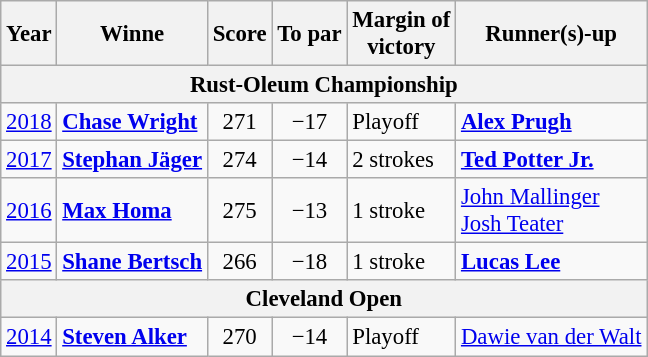<table class=wikitable style=font-size:95%>
<tr>
<th>Year</th>
<th>Winne</th>
<th>Score</th>
<th>To par</th>
<th>Margin of<br>victory</th>
<th>Runner(s)-up</th>
</tr>
<tr>
<th colspan=7>Rust-Oleum Championship</th>
</tr>
<tr>
<td><a href='#'>2018</a></td>
<td> <strong><a href='#'>Chase Wright</a></strong></td>
<td align=center>271</td>
<td align=center>−17</td>
<td>Playoff</td>
<td> <strong><a href='#'>Alex Prugh</a></strong></td>
</tr>
<tr>
<td><a href='#'>2017</a></td>
<td> <strong><a href='#'>Stephan Jäger</a></strong></td>
<td align=center>274</td>
<td align=center>−14</td>
<td>2 strokes</td>
<td> <strong><a href='#'>Ted Potter Jr.</a></strong></td>
</tr>
<tr>
<td><a href='#'>2016</a></td>
<td> <strong><a href='#'>Max Homa</a></strong></td>
<td align=center>275</td>
<td align=center>−13</td>
<td>1 stroke</td>
<td> <a href='#'>John Mallinger</a><br> <a href='#'>Josh Teater</a></td>
</tr>
<tr>
<td><a href='#'>2015</a></td>
<td> <strong><a href='#'>Shane Bertsch</a></strong></td>
<td align=center>266</td>
<td align=center>−18</td>
<td>1 stroke</td>
<td> <strong><a href='#'>Lucas Lee</a></strong></td>
</tr>
<tr>
<th colspan=7>Cleveland Open</th>
</tr>
<tr>
<td><a href='#'>2014</a></td>
<td> <strong><a href='#'>Steven Alker</a></strong></td>
<td align=center>270</td>
<td align=center>−14</td>
<td>Playoff</td>
<td> <a href='#'>Dawie van der Walt</a></td>
</tr>
</table>
